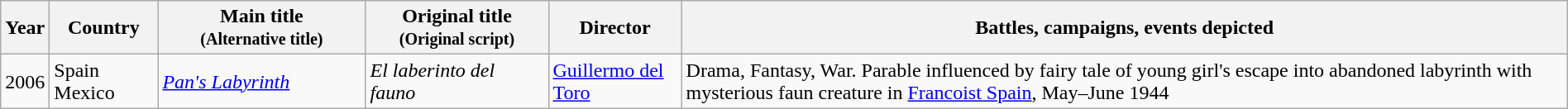<table class="wikitable sortable" style="width:100%;">
<tr>
<th class="unsortable">Year</th>
<th width= 80>Country</th>
<th width=160>Main title<br><small>(Alternative title)</small></th>
<th width=140>Original title<br><small>(Original script)</small></th>
<th width=100>Director</th>
<th class="unsortable">Battles, campaigns, events depicted</th>
</tr>
<tr>
<td>2006</td>
<td>Spain<br>Mexico</td>
<td><em><a href='#'>Pan's Labyrinth</a></em></td>
<td><em>El laberinto del fauno</em></td>
<td><a href='#'>Guillermo del Toro</a></td>
<td>Drama, Fantasy, War. Parable influenced by fairy tale of young girl's escape into abandoned labyrinth with mysterious faun creature in <a href='#'>Francoist Spain</a>, May–June 1944</td>
</tr>
</table>
